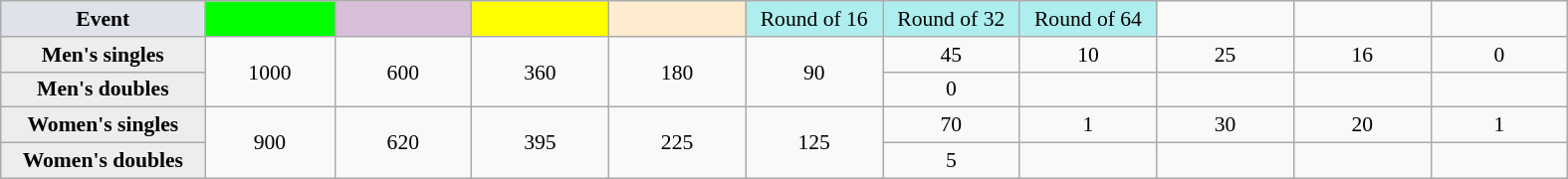<table class=wikitable style=font-size:90%;text-align:center>
<tr>
<td style="width:130px; background:#dfe2e9;"><strong>Event</strong></td>
<td style="width:80px; background:lime;"></td>
<td style="width:85px; background:thistle;"></td>
<td style="width:85px; background:#ff0;"></td>
<td style="width:85px; background:#ffebcd;"></td>
<td style="width:85px; background:#afeeee;">Round of 16</td>
<td style="width:85px; background:#afeeee;">Round of 32</td>
<td style="width:85px; background:#afeeee;">Round of 64</td>
<td width=85></td>
<td width=85></td>
<td width=85></td>
</tr>
<tr>
<th style="background:#ededed;">Men's singles</th>
<td rowspan=2>1000</td>
<td rowspan=2>600</td>
<td rowspan=2>360</td>
<td rowspan=2>180</td>
<td rowspan=2>90</td>
<td>45</td>
<td>10</td>
<td>25</td>
<td>16</td>
<td>0</td>
</tr>
<tr>
<th style="background:#ededed;">Men's doubles</th>
<td>0</td>
<td></td>
<td></td>
<td></td>
<td></td>
</tr>
<tr>
<th style="background:#ededed;">Women's singles</th>
<td rowspan=2>900</td>
<td rowspan=2>620</td>
<td rowspan=2>395</td>
<td rowspan=2>225</td>
<td rowspan=2>125</td>
<td>70</td>
<td>1</td>
<td>30</td>
<td>20</td>
<td>1</td>
</tr>
<tr>
<th style="background:#ededed;">Women's doubles</th>
<td>5</td>
<td></td>
<td></td>
<td></td>
<td></td>
</tr>
</table>
